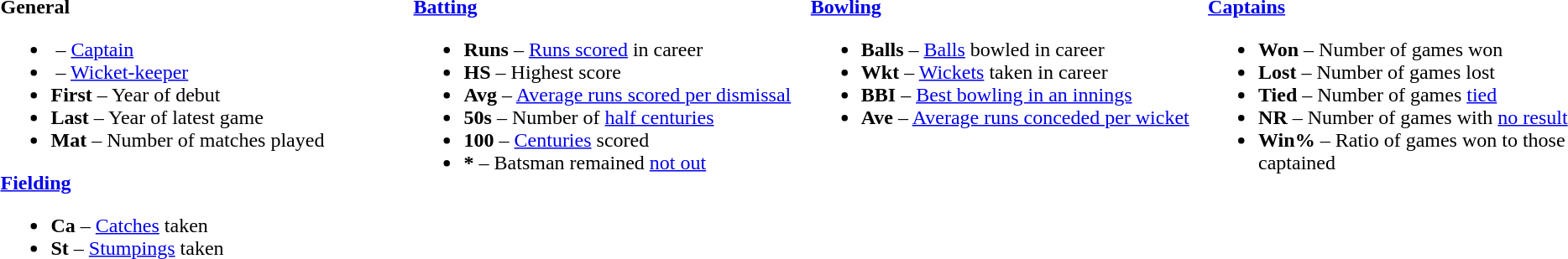<table>
<tr>
<td valign="top" style="width:26%"><br><strong>General</strong><ul><li> – <a href='#'>Captain</a></li><li> – <a href='#'>Wicket-keeper</a></li><li><strong>First</strong> – Year of debut</li><li><strong>Last</strong> – Year of latest game</li><li><strong>Mat</strong> – Number of matches played</li></ul><strong><a href='#'>Fielding</a></strong><ul><li><strong>Ca</strong> – <a href='#'>Catches</a> taken</li><li><strong>St</strong> – <a href='#'>Stumpings</a> taken</li></ul></td>
<td valign="top" style="width:25%"><br><strong><a href='#'>Batting</a></strong><ul><li><strong>Runs</strong> – <a href='#'>Runs scored</a> in career</li><li><strong>HS</strong> – Highest score</li><li><strong>Avg</strong> – <a href='#'>Average runs scored per dismissal</a></li><li><strong>50s</strong> – Number of <a href='#'>half centuries</a></li><li><strong>100</strong> – <a href='#'>Centuries</a> scored</li><li><strong>*</strong> – Batsman remained <a href='#'>not out</a></li></ul></td>
<td valign="top" style="width:25%"><br><strong><a href='#'>Bowling</a></strong><ul><li><strong>Balls</strong> – <a href='#'>Balls</a> bowled in career</li><li><strong>Wkt</strong> – <a href='#'>Wickets</a> taken in career</li><li><strong>BBI</strong> – <a href='#'>Best bowling in an innings</a></li><li><strong>Ave</strong> – <a href='#'>Average runs conceded per wicket</a></li></ul></td>
<td valign="top" style="width:24%"><br><strong><a href='#'>Captains</a></strong><ul><li><strong>Won</strong> – Number of games won</li><li><strong>Lost</strong> – Number of games lost</li><li><strong>Tied</strong> – Number of games <a href='#'>tied</a></li><li><strong>NR</strong> – Number of games with <a href='#'>no result</a></li><li><strong>Win%</strong> – Ratio of games won to those captained</li></ul></td>
</tr>
</table>
